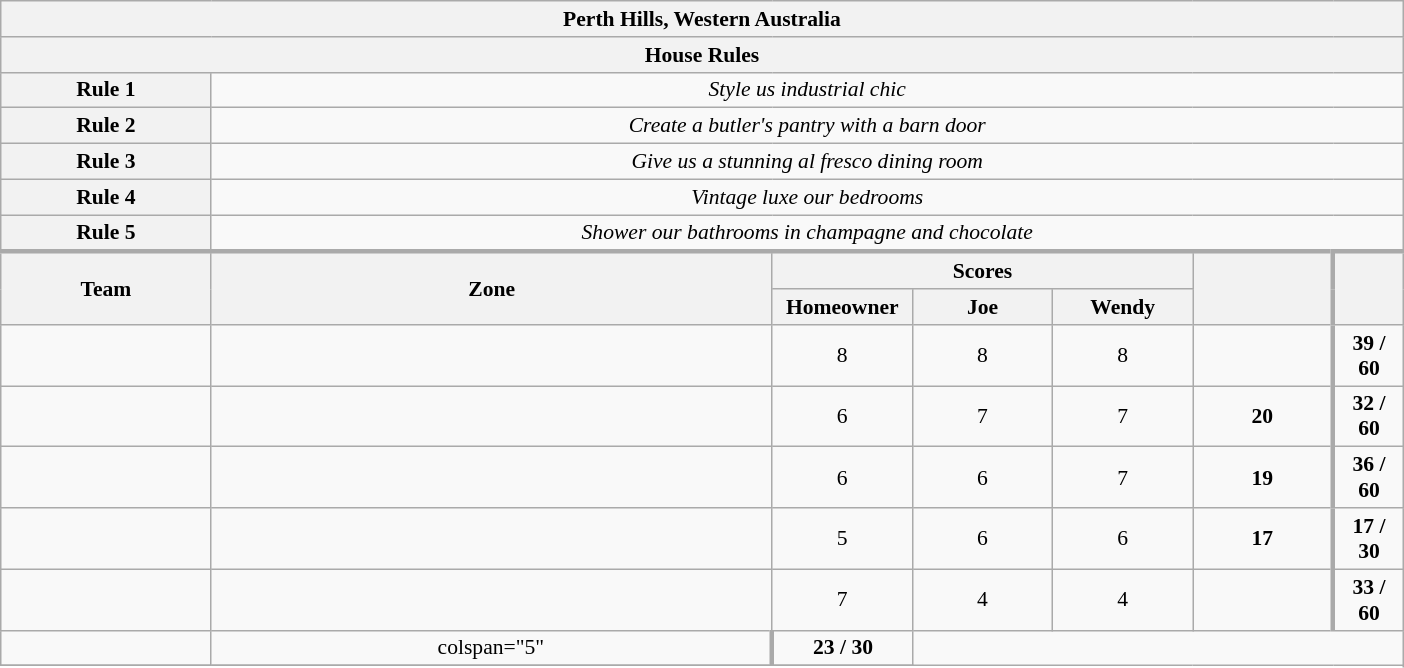<table class="wikitable plainrowheaders" style="text-align:center; font-size:90%; width:65em;">
<tr>
<th colspan="7" >Perth Hills, Western Australia</th>
</tr>
<tr>
<th colspan="7">House Rules</th>
</tr>
<tr>
<th>Rule 1</th>
<td colspan="6"><em>Style us industrial chic</em></td>
</tr>
<tr>
<th>Rule 2</th>
<td colspan="6"><em>Create a butler's pantry with a barn door</em></td>
</tr>
<tr>
<th>Rule 3</th>
<td colspan="6"><em>Give us a stunning al fresco dining room</em></td>
</tr>
<tr>
<th>Rule 4</th>
<td colspan="6"><em>Vintage luxe our bedrooms</em></td>
</tr>
<tr>
<th>Rule 5</th>
<td colspan="6"><em>Shower our bathrooms in champagne and chocolate</em></td>
</tr>
<tr style="border-top:3px solid #aaa;">
<th rowspan="2">Team</th>
<th rowspan="2" style="width:40%;">Zone</th>
<th colspan="3" style="width:40%;">Scores</th>
<th rowspan="2" style="width:10%;"></th>
<th rowspan="2" style="width:10%; border-left:3px solid #aaa;"></th>
</tr>
<tr>
<th style="width:10%;">Homeowner</th>
<th style="width:10%;">Joe</th>
<th style="width:10%;">Wendy</th>
</tr>
<tr>
<td style="width:15%;"></td>
<td></td>
<td>8</td>
<td>8</td>
<td>8</td>
<td></td>
<td style="border-left:3px solid #aaa;"><strong>39 / 60</strong></td>
</tr>
<tr>
<td style="width:15%;"></td>
<td></td>
<td>6</td>
<td>7</td>
<td>7</td>
<td><strong>20</strong></td>
<td style="border-left:3px solid #aaa;"><strong>32 / 60</strong></td>
</tr>
<tr>
<td style="width:15%;"></td>
<td></td>
<td>6</td>
<td>6</td>
<td>7</td>
<td><strong>19</strong></td>
<td style="border-left:3px solid #aaa;"><strong>36 / 60</strong></td>
</tr>
<tr>
<td style="width:15%;"></td>
<td></td>
<td>5</td>
<td>6</td>
<td>6</td>
<td><strong>17</strong></td>
<td style="border-left:3px solid #aaa;"><strong>17 / 30</strong></td>
</tr>
<tr>
<td style="width:15%;"></td>
<td></td>
<td>7</td>
<td>4</td>
<td>4</td>
<td></td>
<td style="border-left:3px solid #aaa;"><strong>33 / 60</strong></td>
</tr>
<tr>
<td style="width:15%;"></td>
<td>colspan="5" </td>
<td style="border-left:3px solid #aaa;"><strong>23 / 30</strong></td>
</tr>
<tr>
</tr>
</table>
